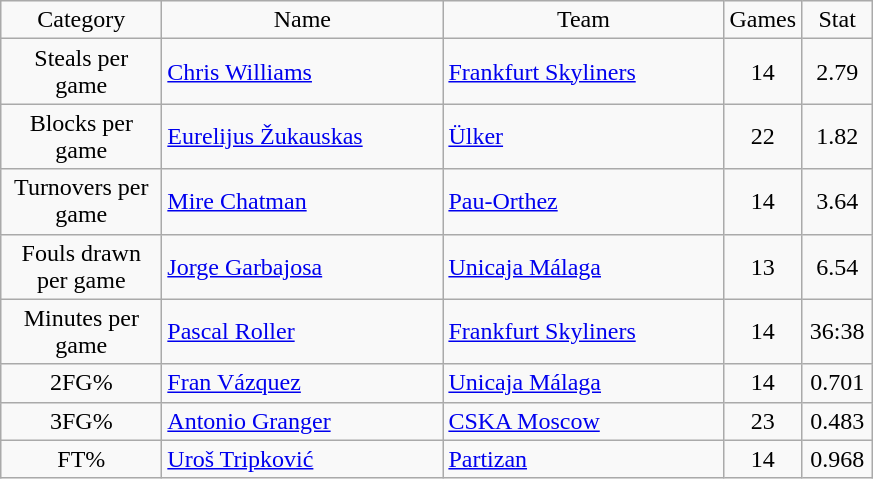<table class="wikitable sortable" style="text-align: center;">
<tr>
<td width=100>Category</td>
<td width=180>Name</td>
<td width=180>Team</td>
<td width=40>Games</td>
<td width=40>Stat</td>
</tr>
<tr>
<td>Steals per game</td>
<td align="left"> <a href='#'>Chris Williams</a></td>
<td align="left"> <a href='#'>Frankfurt Skyliners</a></td>
<td>14</td>
<td>2.79</td>
</tr>
<tr>
<td>Blocks per game</td>
<td align="left"> <a href='#'>Eurelijus Žukauskas</a></td>
<td align="left"> <a href='#'>Ülker</a></td>
<td>22</td>
<td>1.82</td>
</tr>
<tr>
<td>Turnovers per game</td>
<td align="left"> <a href='#'>Mire Chatman</a></td>
<td align="left"> <a href='#'>Pau-Orthez</a></td>
<td>14</td>
<td>3.64</td>
</tr>
<tr>
<td>Fouls drawn per game</td>
<td align="left"> <a href='#'>Jorge Garbajosa</a></td>
<td align="left"> <a href='#'>Unicaja Málaga</a></td>
<td>13</td>
<td>6.54</td>
</tr>
<tr>
<td>Minutes per game</td>
<td align="left"> <a href='#'>Pascal Roller</a></td>
<td align="left"> <a href='#'>Frankfurt Skyliners</a></td>
<td>14</td>
<td>36:38</td>
</tr>
<tr>
<td>2FG%</td>
<td align="left"> <a href='#'>Fran Vázquez</a></td>
<td align="left"> <a href='#'>Unicaja Málaga</a></td>
<td>14</td>
<td>0.701</td>
</tr>
<tr>
<td>3FG%</td>
<td align="left"> <a href='#'>Antonio Granger</a></td>
<td align="left"> <a href='#'>CSKA Moscow</a></td>
<td>23</td>
<td>0.483</td>
</tr>
<tr>
<td>FT%</td>
<td align="left"> <a href='#'>Uroš Tripković</a></td>
<td align="left"> <a href='#'>Partizan</a></td>
<td>14</td>
<td>0.968</td>
</tr>
</table>
